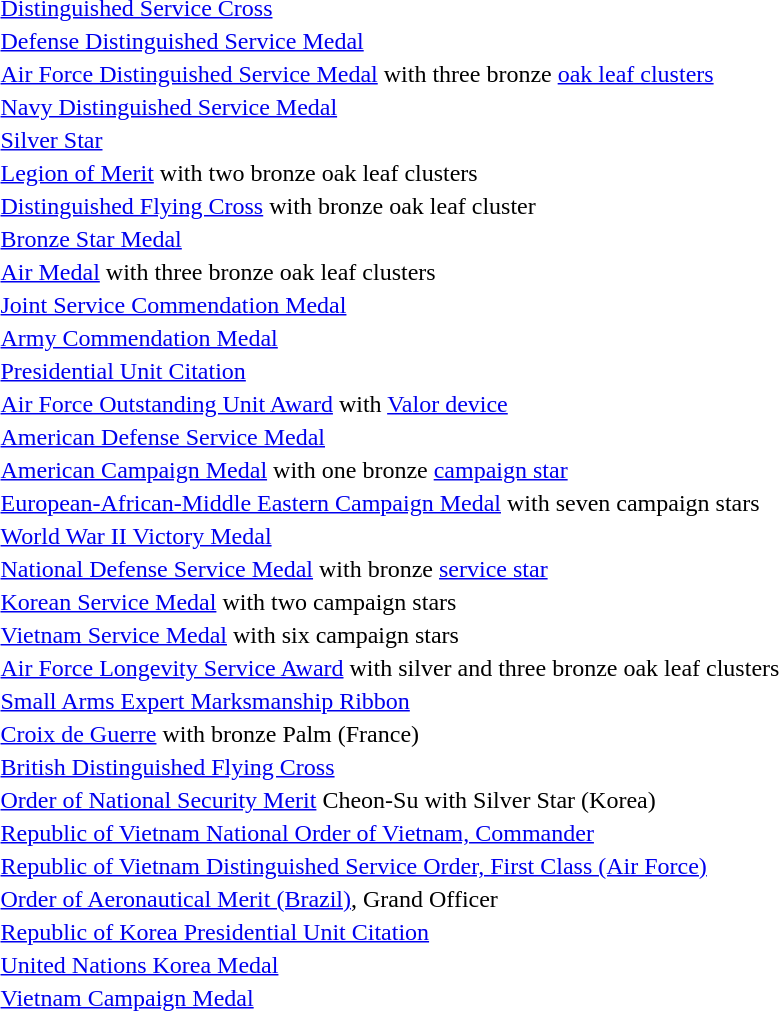<table>
<tr>
<td></td>
<td><a href='#'>Distinguished Service Cross</a></td>
</tr>
<tr>
<td></td>
<td><a href='#'>Defense Distinguished Service Medal</a></td>
</tr>
<tr>
<td></td>
<td><a href='#'>Air Force Distinguished Service Medal</a> with three bronze <a href='#'>oak leaf clusters</a></td>
</tr>
<tr>
<td></td>
<td><a href='#'>Navy Distinguished Service Medal</a></td>
</tr>
<tr>
<td></td>
<td><a href='#'>Silver Star</a></td>
</tr>
<tr>
<td></td>
<td><a href='#'>Legion of Merit</a> with two bronze oak leaf clusters</td>
</tr>
<tr>
<td></td>
<td><a href='#'>Distinguished Flying Cross</a> with bronze oak leaf cluster</td>
</tr>
<tr>
<td></td>
<td><a href='#'>Bronze Star Medal</a></td>
</tr>
<tr>
<td></td>
<td><a href='#'>Air Medal</a> with three bronze oak leaf clusters</td>
</tr>
<tr>
<td></td>
<td><a href='#'>Joint Service Commendation Medal</a></td>
</tr>
<tr>
<td></td>
<td><a href='#'>Army Commendation Medal</a></td>
</tr>
<tr>
<td></td>
<td><a href='#'>Presidential Unit Citation</a></td>
</tr>
<tr>
<td></td>
<td><a href='#'>Air Force Outstanding Unit Award</a> with <a href='#'>Valor device</a></td>
</tr>
<tr>
<td></td>
<td><a href='#'>American Defense Service Medal</a></td>
</tr>
<tr>
<td></td>
<td><a href='#'>American Campaign Medal</a> with one bronze <a href='#'>campaign star</a></td>
</tr>
<tr>
<td></td>
<td><a href='#'>European-African-Middle Eastern Campaign Medal</a> with seven campaign stars</td>
</tr>
<tr>
<td></td>
<td><a href='#'>World War II Victory Medal</a></td>
</tr>
<tr>
<td></td>
<td><a href='#'>National Defense Service Medal</a> with bronze <a href='#'>service star</a></td>
</tr>
<tr>
<td></td>
<td><a href='#'>Korean Service Medal</a> with two campaign stars</td>
</tr>
<tr>
<td></td>
<td><a href='#'>Vietnam Service Medal</a> with six campaign stars</td>
</tr>
<tr>
<td></td>
<td><a href='#'>Air Force Longevity Service Award</a> with silver and three bronze oak leaf clusters</td>
</tr>
<tr>
<td></td>
<td><a href='#'>Small Arms Expert Marksmanship Ribbon</a></td>
</tr>
<tr>
<td></td>
<td><a href='#'>Croix de Guerre</a> with bronze Palm (France)</td>
</tr>
<tr>
<td></td>
<td><a href='#'>British Distinguished Flying Cross</a></td>
</tr>
<tr>
<td></td>
<td><a href='#'>Order of National Security Merit</a> Cheon-Su with Silver Star (Korea)</td>
</tr>
<tr>
<td></td>
<td><a href='#'>Republic of Vietnam National Order of Vietnam, Commander</a></td>
</tr>
<tr>
<td></td>
<td><a href='#'>Republic of Vietnam Distinguished Service Order, First Class (Air Force)</a></td>
</tr>
<tr>
<td></td>
<td><a href='#'>Order of Aeronautical Merit (Brazil)</a>, Grand Officer</td>
</tr>
<tr>
<td></td>
<td><a href='#'>Republic of Korea Presidential Unit Citation</a></td>
</tr>
<tr>
<td></td>
<td><a href='#'>United Nations Korea Medal</a></td>
</tr>
<tr>
<td></td>
<td><a href='#'>Vietnam Campaign Medal</a></td>
</tr>
</table>
